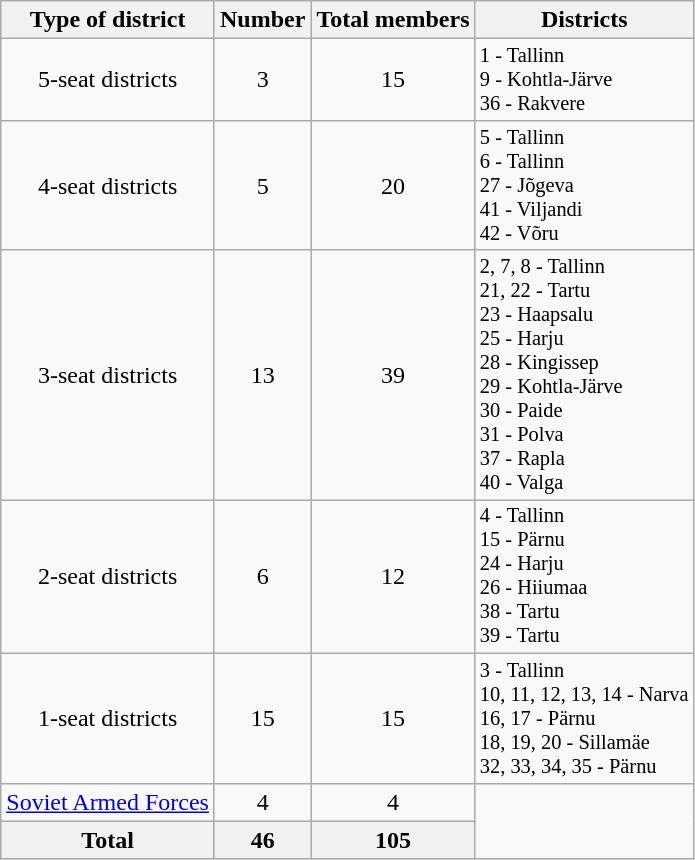<table class="wikitable" style="text-align:center;">
<tr>
<th>Type of district</th>
<th>Number</th>
<th>Total members</th>
<th>Districts</th>
</tr>
<tr>
<td>5-seat districts</td>
<td>3</td>
<td>15</td>
<td style="text-align:left;font-size:85%;">1 - Tallinn<br>9 - Kohtla-Järve<br>36 - Rakvere</td>
</tr>
<tr>
<td>4-seat districts</td>
<td>5</td>
<td>20</td>
<td style="text-align:left;font-size:85%;">5 - Tallinn<br>6 - Tallinn<br>27 - Jõgeva<br>41 - Viljandi<br>42 - Võru</td>
</tr>
<tr>
<td>3-seat districts</td>
<td>13</td>
<td>39</td>
<td style="text-align:left;font-size:85%;">2, 7, 8 - Tallinn<br>21, 22 - Tartu<br>23 - Haapsalu<br>25 - Harju<br>28 - Kingissep<br>29 - Kohtla-Järve<br>30 - Paide<br>31 - Polva<br>37 - Rapla<br>40 - Valga</td>
</tr>
<tr>
<td>2-seat districts</td>
<td>6</td>
<td>12</td>
<td style="text-align:left;font-size:85%;">4 - Tallinn<br>15 - Pärnu<br>24 - Harju<br>26 - Hiiumaa<br>38 - Tartu<br>39 - Tartu</td>
</tr>
<tr>
<td>1-seat districts</td>
<td>15</td>
<td>15</td>
<td style="text-align:left;font-size:85%;">3 - Tallinn<br>10, 11, 12, 13, 14 - Narva<br>16, 17 - Pärnu<br>18, 19, 20 - Sillamäe<br>32, 33, 34, 35 - Pärnu<br></td>
</tr>
<tr>
<td><a href='#'>Soviet Armed Forces</a></td>
<td>4</td>
<td>4</td>
</tr>
<tr>
<th>Total</th>
<th>46</th>
<th>105</th>
</tr>
</table>
